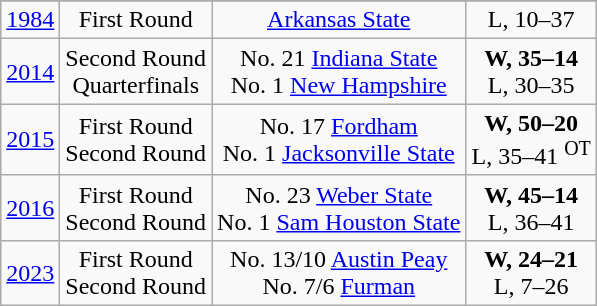<table class="wikitable">
<tr>
</tr>
<tr align="center">
<td><a href='#'>1984</a></td>
<td>First Round</td>
<td><a href='#'>Arkansas State</a></td>
<td>L, 10–37</td>
</tr>
<tr align="center">
<td><a href='#'>2014</a></td>
<td>Second Round<br>Quarterfinals</td>
<td>No. 21 <a href='#'>Indiana State</a><br>No. 1 <a href='#'>New Hampshire</a></td>
<td><strong>W, 35–14</strong><br>L, 30–35</td>
</tr>
<tr align="center">
<td><a href='#'>2015</a></td>
<td>First Round<br>Second Round</td>
<td>No. 17 <a href='#'>Fordham</a><br>No. 1 <a href='#'>Jacksonville State</a></td>
<td><strong>W, 50–20</strong><br>L, 35–41 <sup>OT</sup></td>
</tr>
<tr align="center">
<td><a href='#'>2016</a></td>
<td>First Round<br>Second Round</td>
<td>No. 23 <a href='#'>Weber State</a><br>No. 1 <a href='#'>Sam Houston State</a></td>
<td><strong>W, 45–14</strong><br>L, 36–41</td>
</tr>
<tr align="center">
<td><a href='#'>2023</a></td>
<td>First Round<br>Second Round</td>
<td>No. 13/10 <a href='#'>Austin Peay</a><br>No. 7/6 <a href='#'>Furman</a></td>
<td><strong>W, 24–21</strong><br>L, 7–26</td>
</tr>
</table>
